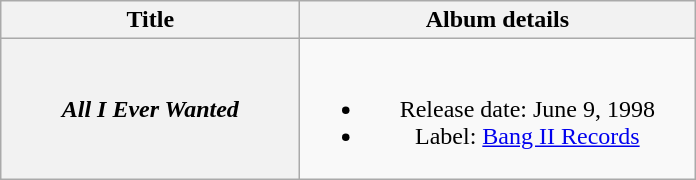<table class="wikitable plainrowheaders" style="text-align:center;">
<tr>
<th style="width:12em;">Title</th>
<th style="width:16em;">Album details</th>
</tr>
<tr>
<th scope="row"><em>All I Ever Wanted</em></th>
<td><br><ul><li>Release date: June 9, 1998</li><li>Label: <a href='#'>Bang II Records</a></li></ul></td>
</tr>
</table>
